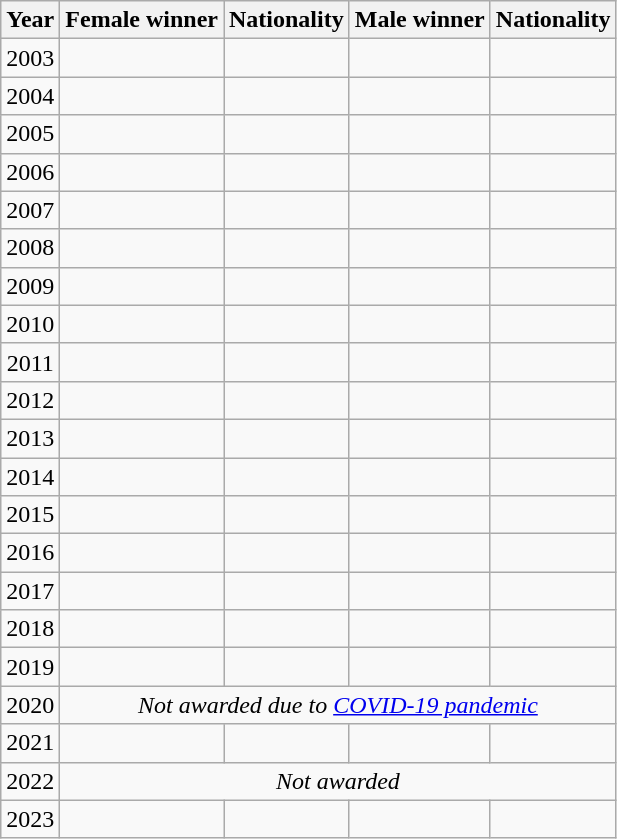<table class="wikitable sortable">
<tr ">
<th scope="col"><strong>Year</strong></th>
<th scope="col"><strong>Female winner</strong></th>
<th scope="col"><strong>Nationality</strong></th>
<th scope="col"><strong>Male winner</strong></th>
<th scope="col"><strong>Nationality</strong></th>
</tr>
<tr>
<td align=center>2003</td>
<td></td>
<td style="white-space:nowrap;"></td>
<td></td>
<td style="white-space:nowrap;"></td>
</tr>
<tr>
<td align=center>2004</td>
<td align=center></td>
<td align=center></td>
<td align=center></td>
<td align=center></td>
</tr>
<tr>
<td align=center>2005</td>
<td></td>
<td style="white-space:nowrap;"></td>
<td></td>
<td style="white-space:nowrap;"></td>
</tr>
<tr>
<td align=center>2006</td>
<td></td>
<td style="white-space:nowrap;"></td>
<td></td>
<td style="white-space:nowrap;"></td>
</tr>
<tr>
<td align=center>2007</td>
<td></td>
<td style="white-space:nowrap;"></td>
<td></td>
<td style="white-space:nowrap;"></td>
</tr>
<tr>
<td align=center>2008</td>
<td></td>
<td style="white-space:nowrap;"></td>
<td></td>
<td style="white-space:nowrap;"></td>
</tr>
<tr>
<td align=center>2009</td>
<td></td>
<td style="white-space:nowrap;"></td>
<td></td>
<td style="white-space:nowrap;"></td>
</tr>
<tr>
<td align=center>2010</td>
<td></td>
<td style="white-space:nowrap;"></td>
<td></td>
<td style="white-space:nowrap;"></td>
</tr>
<tr>
<td align=center>2011</td>
<td></td>
<td style="white-space:nowrap;"></td>
<td></td>
<td style="white-space:nowrap;"></td>
</tr>
<tr>
<td align=center>2012</td>
<td></td>
<td style="white-space:nowrap;"></td>
<td></td>
<td style="white-space:nowrap;"></td>
</tr>
<tr>
<td align=center>2013</td>
<td></td>
<td style="white-space:nowrap;"></td>
<td></td>
<td style="white-space:nowrap;"></td>
</tr>
<tr>
<td align=center>2014</td>
<td></td>
<td style="white-space:nowrap;"></td>
<td></td>
<td style="white-space:nowrap;"></td>
</tr>
<tr>
<td align=center>2015</td>
<td></td>
<td style="white-space:nowrap;"></td>
<td></td>
<td style="white-space:nowrap;"></td>
</tr>
<tr>
<td align=center>2016</td>
<td></td>
<td style="white-space:nowrap;"></td>
<td></td>
<td style="white-space:nowrap;"></td>
</tr>
<tr>
<td align=center>2017</td>
<td></td>
<td style="white-space:nowrap;"></td>
<td></td>
<td style="white-space:nowrap;"></td>
</tr>
<tr>
<td align=center>2018</td>
<td></td>
<td style="white-space:nowrap;"></td>
<td></td>
<td style="white-space:nowrap;"></td>
</tr>
<tr>
<td align=center>2019</td>
<td></td>
<td style="white-space:nowrap;"></td>
<td></td>
<td style="white-space:nowrap;"></td>
</tr>
<tr>
<td align=center>2020</td>
<td align=center colspan="4"><em>Not awarded due to <a href='#'>COVID-19 pandemic</a></em></td>
</tr>
<tr>
<td align=center>2021</td>
<td></td>
<td style="white-space:nowrap;"></td>
<td></td>
<td style="white-space:nowrap;"></td>
</tr>
<tr>
<td align=center>2022</td>
<td align=center colspan="4"><em>Not awarded</em></td>
</tr>
<tr>
<td align=center>2023</td>
<td></td>
<td style="white-space:nowrap;"></td>
<td></td>
<td style="white-space:nowrap;"></td>
</tr>
</table>
